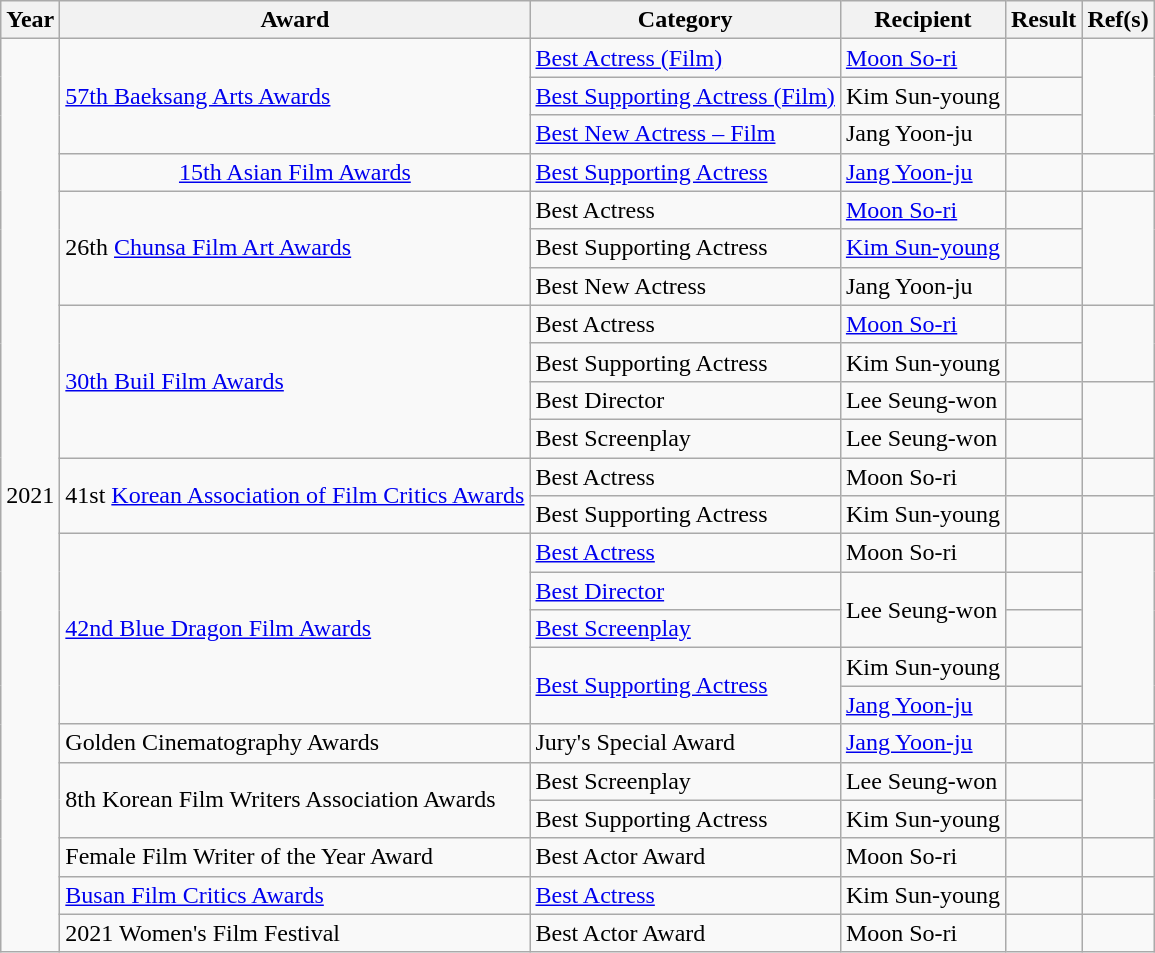<table class="wikitable sortable">
<tr>
<th>Year</th>
<th>Award</th>
<th>Category</th>
<th>Recipient</th>
<th>Result</th>
<th>Ref(s)</th>
</tr>
<tr>
<td rowspan="24">2021</td>
<td rowspan=3><a href='#'>57th Baeksang Arts Awards</a></td>
<td><a href='#'>Best Actress (Film)</a></td>
<td><a href='#'>Moon So-ri</a></td>
<td></td>
<td style="text-align:center"rowspan=3></td>
</tr>
<tr>
<td><a href='#'>Best Supporting Actress (Film)</a></td>
<td>Kim Sun-young</td>
<td></td>
</tr>
<tr>
<td><a href='#'>Best New Actress – Film</a></td>
<td>Jang Yoon-ju</td>
<td></td>
</tr>
<tr>
<td style="text-align:center"><a href='#'>15th Asian Film Awards</a></td>
<td><a href='#'>Best Supporting Actress</a></td>
<td><a href='#'>Jang Yoon-ju</a></td>
<td></td>
<td style="text-align:center"></td>
</tr>
<tr>
<td rowspan=3>26th <a href='#'>Chunsa Film Art Awards</a></td>
<td>Best Actress</td>
<td><a href='#'>Moon So-ri</a></td>
<td></td>
<td style="text-align:center"rowspan=3></td>
</tr>
<tr>
<td>Best Supporting Actress</td>
<td><a href='#'>Kim Sun-young</a></td>
<td></td>
</tr>
<tr>
<td>Best New Actress</td>
<td>Jang Yoon-ju</td>
<td></td>
</tr>
<tr>
<td rowspan=4><a href='#'>30th Buil Film Awards</a></td>
<td>Best Actress</td>
<td><a href='#'>Moon So-ri</a></td>
<td></td>
<td style="text-align:center" rowspan=2></td>
</tr>
<tr>
<td>Best Supporting Actress</td>
<td>Kim Sun-young</td>
<td></td>
</tr>
<tr>
<td>Best Director</td>
<td>Lee Seung-won</td>
<td></td>
<td style="text-align:center"rowspan=2></td>
</tr>
<tr>
<td>Best Screenplay</td>
<td>Lee Seung-won</td>
<td></td>
</tr>
<tr>
<td rowspan=2>41st <a href='#'>Korean Association of Film Critics Awards</a></td>
<td>Best Actress</td>
<td>Moon So-ri</td>
<td></td>
<td style="text-align:center"></td>
</tr>
<tr>
<td>Best Supporting Actress</td>
<td>Kim Sun-young</td>
<td></td>
<td style="text-align:center"></td>
</tr>
<tr>
<td rowspan=5><a href='#'>42nd Blue Dragon Film Awards</a></td>
<td><a href='#'>Best Actress</a></td>
<td>Moon So-ri</td>
<td></td>
<td style="text-align:center"rowspan=5></td>
</tr>
<tr>
<td><a href='#'>Best Director</a></td>
<td rowspan=2>Lee Seung-won</td>
<td></td>
</tr>
<tr>
<td><a href='#'>Best Screenplay</a></td>
<td></td>
</tr>
<tr>
<td rowspan=2><a href='#'>Best Supporting Actress</a></td>
<td>Kim Sun-young</td>
<td></td>
</tr>
<tr>
<td><a href='#'>Jang Yoon-ju</a></td>
<td></td>
</tr>
<tr>
<td>Golden Cinematography Awards</td>
<td>Jury's Special Award</td>
<td><a href='#'>Jang Yoon-ju</a></td>
<td></td>
<td style="text-align:center"></td>
</tr>
<tr>
<td rowspan=2>8th Korean Film Writers Association Awards</td>
<td>Best Screenplay</td>
<td>Lee Seung-won</td>
<td></td>
<td style="text-align:center"rowspan=2></td>
</tr>
<tr>
<td>Best Supporting Actress</td>
<td>Kim Sun-young</td>
<td></td>
</tr>
<tr>
<td>Female Film Writer of the Year Award</td>
<td>Best Actor Award</td>
<td>Moon So-ri</td>
<td></td>
<td style="text-align:center"></td>
</tr>
<tr>
<td><a href='#'>Busan Film Critics Awards</a></td>
<td><a href='#'>Best Actress</a></td>
<td>Kim Sun-young</td>
<td></td>
<td style="text-align:center"></td>
</tr>
<tr>
<td>2021 Women's Film Festival</td>
<td>Best Actor Award</td>
<td>Moon So-ri</td>
<td></td>
<td style="text-align:center"></td>
</tr>
</table>
